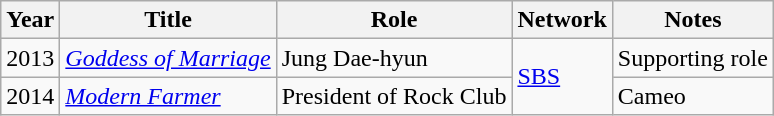<table class="wikitable sortable">
<tr>
<th>Year</th>
<th>Title</th>
<th>Role</th>
<th>Network</th>
<th class="unsortable">Notes</th>
</tr>
<tr>
<td>2013</td>
<td><em><a href='#'>Goddess of Marriage</a></em></td>
<td>Jung Dae-hyun</td>
<td rowspan=2><a href='#'>SBS</a></td>
<td>Supporting role</td>
</tr>
<tr>
<td>2014</td>
<td><em><a href='#'>Modern Farmer</a></em></td>
<td>President of Rock Club</td>
<td>Cameo</td>
</tr>
</table>
